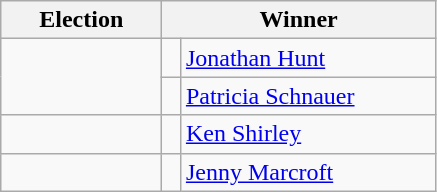<table class=wikitable>
<tr>
<th width=100>Election</th>
<th width=175 colspan=2>Winner</th>
</tr>
<tr>
<td rowspan=2></td>
<td width=5 bgcolor=></td>
<td><a href='#'>Jonathan Hunt</a></td>
</tr>
<tr>
<td bgcolor=></td>
<td><a href='#'>Patricia Schnauer</a></td>
</tr>
<tr>
<td></td>
<td bgcolor=></td>
<td><a href='#'>Ken Shirley</a></td>
</tr>
<tr>
<td></td>
<td bgcolor=></td>
<td><a href='#'>Jenny Marcroft</a></td>
</tr>
</table>
